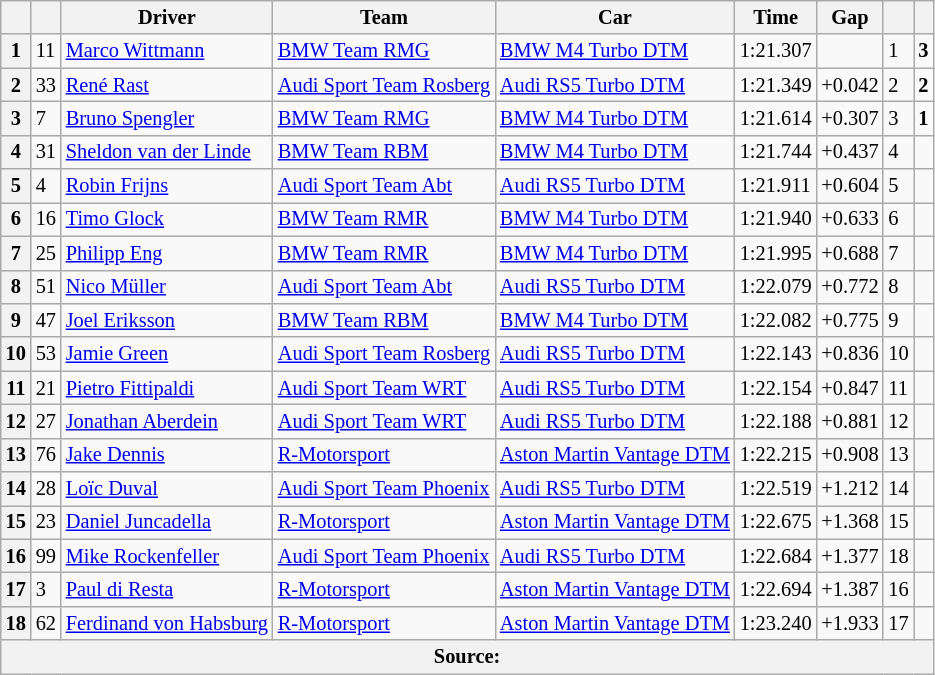<table class="wikitable" style="font-size: 85%">
<tr>
<th></th>
<th></th>
<th>Driver</th>
<th>Team</th>
<th>Car</th>
<th>Time</th>
<th>Gap</th>
<th></th>
<th></th>
</tr>
<tr>
<th>1</th>
<td>11</td>
<td> <a href='#'>Marco Wittmann</a></td>
<td><a href='#'>BMW Team RMG</a></td>
<td><a href='#'>BMW M4 Turbo DTM</a></td>
<td>1:21.307</td>
<td></td>
<td>1</td>
<td align=center><strong>3</strong></td>
</tr>
<tr>
<th>2</th>
<td>33</td>
<td> <a href='#'>René Rast</a></td>
<td><a href='#'>Audi Sport Team Rosberg</a></td>
<td><a href='#'>Audi RS5 Turbo DTM</a></td>
<td>1:21.349</td>
<td>+0.042</td>
<td>2</td>
<td align=center><strong>2</strong></td>
</tr>
<tr>
<th>3</th>
<td>7</td>
<td> <a href='#'>Bruno Spengler</a></td>
<td><a href='#'>BMW Team RMG</a></td>
<td><a href='#'>BMW M4 Turbo DTM</a></td>
<td>1:21.614</td>
<td>+0.307</td>
<td>3</td>
<td align=center><strong>1</strong></td>
</tr>
<tr>
<th>4</th>
<td>31</td>
<td> <a href='#'>Sheldon van der Linde</a></td>
<td><a href='#'>BMW Team RBM</a></td>
<td><a href='#'>BMW M4 Turbo DTM</a></td>
<td>1:21.744</td>
<td>+0.437</td>
<td>4</td>
<td align=center></td>
</tr>
<tr>
<th>5</th>
<td>4</td>
<td> <a href='#'>Robin Frijns</a></td>
<td><a href='#'>Audi Sport Team Abt</a></td>
<td><a href='#'>Audi RS5 Turbo DTM</a></td>
<td>1:21.911</td>
<td>+0.604</td>
<td>5</td>
<td align=center></td>
</tr>
<tr>
<th>6</th>
<td>16</td>
<td> <a href='#'>Timo Glock</a></td>
<td><a href='#'>BMW Team RMR</a></td>
<td><a href='#'>BMW M4 Turbo DTM</a></td>
<td>1:21.940</td>
<td>+0.633</td>
<td>6</td>
<td align=center></td>
</tr>
<tr>
<th>7</th>
<td>25</td>
<td> <a href='#'>Philipp Eng</a></td>
<td><a href='#'>BMW Team RMR</a></td>
<td><a href='#'>BMW M4 Turbo DTM</a></td>
<td>1:21.995</td>
<td>+0.688</td>
<td>7</td>
<td align=center></td>
</tr>
<tr>
<th>8</th>
<td>51</td>
<td> <a href='#'>Nico Müller</a></td>
<td><a href='#'>Audi Sport Team Abt</a></td>
<td><a href='#'>Audi RS5 Turbo DTM</a></td>
<td>1:22.079</td>
<td>+0.772</td>
<td>8</td>
<td align=center></td>
</tr>
<tr>
<th>9</th>
<td>47</td>
<td> <a href='#'>Joel Eriksson</a></td>
<td><a href='#'>BMW Team RBM</a></td>
<td><a href='#'>BMW M4 Turbo DTM</a></td>
<td>1:22.082</td>
<td>+0.775</td>
<td>9</td>
<td align=center></td>
</tr>
<tr>
<th>10</th>
<td>53</td>
<td> <a href='#'>Jamie Green</a></td>
<td><a href='#'>Audi Sport Team Rosberg</a></td>
<td><a href='#'>Audi RS5 Turbo DTM</a></td>
<td>1:22.143</td>
<td>+0.836</td>
<td>10</td>
<td align=center></td>
</tr>
<tr>
<th>11</th>
<td>21</td>
<td> <a href='#'>Pietro Fittipaldi</a></td>
<td><a href='#'>Audi Sport Team WRT</a></td>
<td><a href='#'>Audi RS5 Turbo DTM</a></td>
<td>1:22.154</td>
<td>+0.847</td>
<td>11</td>
<td align=center></td>
</tr>
<tr>
<th>12</th>
<td>27</td>
<td> <a href='#'>Jonathan Aberdein</a></td>
<td><a href='#'>Audi Sport Team WRT</a></td>
<td><a href='#'>Audi RS5 Turbo DTM</a></td>
<td>1:22.188</td>
<td>+0.881</td>
<td>12</td>
<td align=center></td>
</tr>
<tr>
<th>13</th>
<td>76</td>
<td> <a href='#'>Jake Dennis</a></td>
<td><a href='#'>R-Motorsport</a></td>
<td><a href='#'>Aston Martin Vantage DTM</a></td>
<td>1:22.215</td>
<td>+0.908</td>
<td>13</td>
<td align=center></td>
</tr>
<tr>
<th>14</th>
<td>28</td>
<td> <a href='#'>Loïc Duval</a></td>
<td><a href='#'>Audi Sport Team Phoenix</a></td>
<td><a href='#'>Audi RS5 Turbo DTM</a></td>
<td>1:22.519</td>
<td>+1.212</td>
<td>14</td>
<td align=center></td>
</tr>
<tr>
<th>15</th>
<td>23</td>
<td> <a href='#'>Daniel Juncadella</a></td>
<td><a href='#'>R-Motorsport</a></td>
<td><a href='#'>Aston Martin Vantage DTM</a></td>
<td>1:22.675</td>
<td>+1.368</td>
<td>15</td>
<td align=center></td>
</tr>
<tr>
<th>16</th>
<td>99</td>
<td> <a href='#'>Mike Rockenfeller</a></td>
<td><a href='#'>Audi Sport Team Phoenix</a></td>
<td><a href='#'>Audi RS5 Turbo DTM</a></td>
<td>1:22.684</td>
<td>+1.377</td>
<td>18</td>
<td align=center></td>
</tr>
<tr>
<th>17</th>
<td>3</td>
<td> <a href='#'>Paul di Resta</a></td>
<td><a href='#'>R-Motorsport</a></td>
<td><a href='#'>Aston Martin Vantage DTM</a></td>
<td>1:22.694</td>
<td>+1.387</td>
<td>16</td>
<td align=center></td>
</tr>
<tr>
<th>18</th>
<td>62</td>
<td> <a href='#'>Ferdinand von Habsburg</a></td>
<td><a href='#'>R-Motorsport</a></td>
<td><a href='#'>Aston Martin Vantage DTM</a></td>
<td>1:23.240</td>
<td>+1.933</td>
<td>17</td>
<td align=center></td>
</tr>
<tr>
<th colspan=9>Source:</th>
</tr>
</table>
